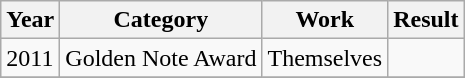<table class="wikitable">
<tr>
<th>Year</th>
<th>Category</th>
<th>Work</th>
<th>Result</th>
</tr>
<tr>
<td>2011</td>
<td>Golden Note Award</td>
<td>Themselves</td>
<td></td>
</tr>
<tr>
</tr>
</table>
